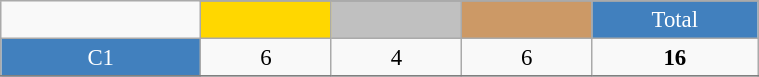<table class="wikitable"  style="font-size:95%; text-align:center; border:gray solid 1px; width:40%;">
<tr>
<td rowspan="2" style="width:3%;"></td>
</tr>
<tr>
<td style="width:2%;" bgcolor=gold></td>
<td style="width:2%;" bgcolor=silver></td>
<td style="width:2%;" bgcolor=cc9966></td>
<td style="width:2%; background-color:#4180be; color:white;">Total</td>
</tr>
<tr>
<td style="background-color:#4180be; color:white;">C1</td>
<td>6</td>
<td>4</td>
<td>6</td>
<td><strong>16</strong></td>
</tr>
<tr>
</tr>
</table>
